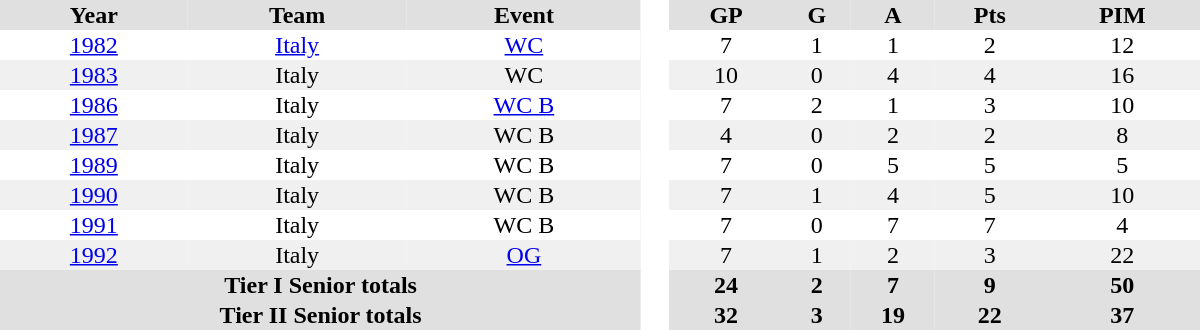<table border="0" cellpadding="1" cellspacing="0" style="text-align:center; width:50em">
<tr ALIGN="center" bgcolor="#e0e0e0">
<th>Year</th>
<th>Team</th>
<th>Event</th>
<th rowspan="99" bgcolor="#ffffff"> </th>
<th>GP</th>
<th>G</th>
<th>A</th>
<th>Pts</th>
<th>PIM</th>
</tr>
<tr>
<td><a href='#'>1982</a></td>
<td><a href='#'>Italy</a></td>
<td><a href='#'>WC</a></td>
<td>7</td>
<td>1</td>
<td>1</td>
<td>2</td>
<td>12</td>
</tr>
<tr bgcolor="#f0f0f0">
<td><a href='#'>1983</a></td>
<td>Italy</td>
<td>WC</td>
<td>10</td>
<td>0</td>
<td>4</td>
<td>4</td>
<td>16</td>
</tr>
<tr>
<td><a href='#'>1986</a></td>
<td>Italy</td>
<td><a href='#'>WC B</a></td>
<td>7</td>
<td>2</td>
<td>1</td>
<td>3</td>
<td>10</td>
</tr>
<tr bgcolor="#f0f0f0">
<td><a href='#'>1987</a></td>
<td>Italy</td>
<td>WC B</td>
<td>4</td>
<td>0</td>
<td>2</td>
<td>2</td>
<td>8</td>
</tr>
<tr>
<td><a href='#'>1989</a></td>
<td>Italy</td>
<td>WC B</td>
<td>7</td>
<td>0</td>
<td>5</td>
<td>5</td>
<td>5</td>
</tr>
<tr bgcolor="#f0f0f0">
<td><a href='#'>1990</a></td>
<td>Italy</td>
<td>WC B</td>
<td>7</td>
<td>1</td>
<td>4</td>
<td>5</td>
<td>10</td>
</tr>
<tr>
<td><a href='#'>1991</a></td>
<td>Italy</td>
<td>WC B</td>
<td>7</td>
<td>0</td>
<td>7</td>
<td>7</td>
<td>4</td>
</tr>
<tr bgcolor="#f0f0f0">
<td><a href='#'>1992</a></td>
<td>Italy</td>
<td><a href='#'>OG</a></td>
<td>7</td>
<td>1</td>
<td>2</td>
<td>3</td>
<td>22</td>
</tr>
<tr bgcolor="#e0e0e0">
<th colspan="3">Tier I Senior totals</th>
<th>24</th>
<th>2</th>
<th>7</th>
<th>9</th>
<th>50</th>
</tr>
<tr bgcolor="#e0e0e0">
<th colspan="3">Tier II Senior totals</th>
<th>32</th>
<th>3</th>
<th>19</th>
<th>22</th>
<th>37</th>
</tr>
</table>
